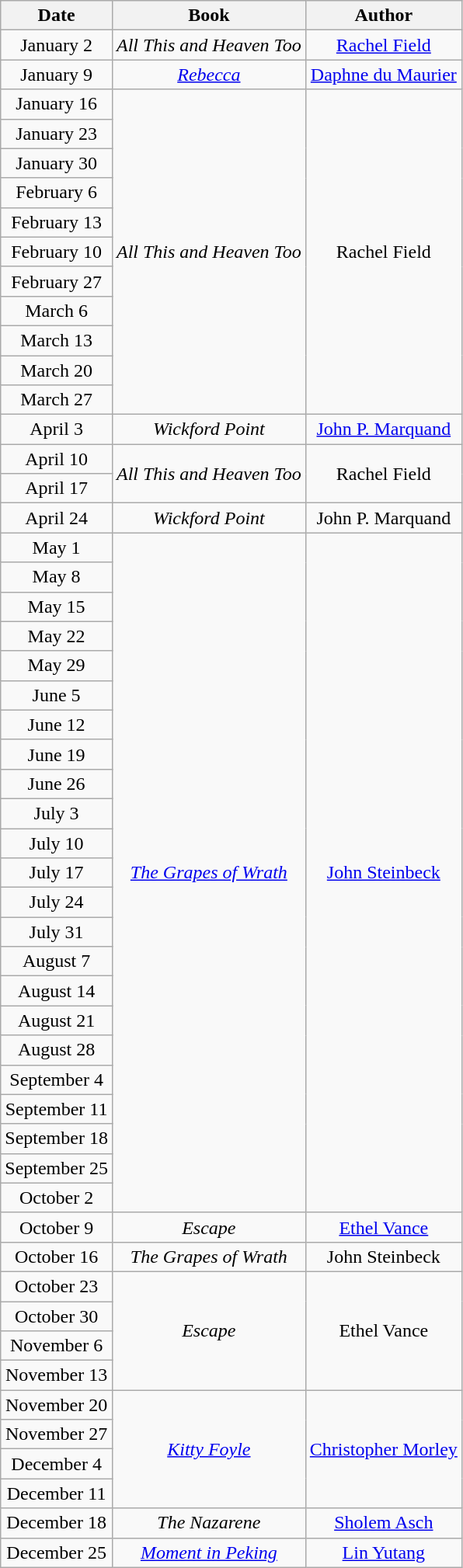<table class="wikitable sortable" style="text-align: center">
<tr>
<th>Date</th>
<th>Book</th>
<th>Author</th>
</tr>
<tr>
<td>January 2</td>
<td><em>All This and Heaven Too</em></td>
<td><a href='#'>Rachel Field</a></td>
</tr>
<tr>
<td>January 9</td>
<td><em><a href='#'>Rebecca</a></em></td>
<td><a href='#'>Daphne du Maurier</a></td>
</tr>
<tr>
<td>January 16</td>
<td rowspan=11><em>All This and Heaven Too</em></td>
<td rowspan=11>Rachel Field</td>
</tr>
<tr>
<td>January 23</td>
</tr>
<tr>
<td>January 30</td>
</tr>
<tr>
<td>February 6</td>
</tr>
<tr>
<td>February 13</td>
</tr>
<tr>
<td>February 10</td>
</tr>
<tr>
<td>February 27</td>
</tr>
<tr>
<td>March 6</td>
</tr>
<tr>
<td>March 13</td>
</tr>
<tr>
<td>March 20</td>
</tr>
<tr>
<td>March 27</td>
</tr>
<tr>
<td>April 3</td>
<td><em>Wickford Point</em></td>
<td><a href='#'>John P. Marquand</a></td>
</tr>
<tr>
<td>April 10</td>
<td rowspan=2><em>All This and Heaven Too</em></td>
<td rowspan=2>Rachel Field</td>
</tr>
<tr>
<td>April 17</td>
</tr>
<tr>
<td>April 24</td>
<td><em>Wickford Point</em></td>
<td>John P. Marquand</td>
</tr>
<tr>
<td>May 1</td>
<td rowspan=23><em><a href='#'>The Grapes of Wrath</a></em></td>
<td rowspan=23><a href='#'>John Steinbeck</a></td>
</tr>
<tr>
<td>May 8</td>
</tr>
<tr>
<td>May 15</td>
</tr>
<tr>
<td>May 22</td>
</tr>
<tr>
<td>May 29</td>
</tr>
<tr>
<td>June 5</td>
</tr>
<tr>
<td>June 12</td>
</tr>
<tr>
<td>June 19</td>
</tr>
<tr>
<td>June 26</td>
</tr>
<tr>
<td>July 3</td>
</tr>
<tr>
<td>July 10</td>
</tr>
<tr>
<td>July 17</td>
</tr>
<tr>
<td>July 24</td>
</tr>
<tr>
<td>July 31</td>
</tr>
<tr>
<td>August 7</td>
</tr>
<tr>
<td>August 14</td>
</tr>
<tr>
<td>August 21</td>
</tr>
<tr>
<td>August 28</td>
</tr>
<tr>
<td>September 4</td>
</tr>
<tr>
<td>September 11</td>
</tr>
<tr>
<td>September 18</td>
</tr>
<tr>
<td>September 25</td>
</tr>
<tr>
<td>October 2</td>
</tr>
<tr>
<td>October 9</td>
<td><em>Escape</em></td>
<td><a href='#'>Ethel Vance</a></td>
</tr>
<tr>
<td>October 16</td>
<td><em>The Grapes of Wrath</em></td>
<td>John Steinbeck</td>
</tr>
<tr>
<td>October 23</td>
<td rowspan=4><em>Escape</em></td>
<td rowspan=4>Ethel Vance</td>
</tr>
<tr>
<td>October 30</td>
</tr>
<tr>
<td>November 6</td>
</tr>
<tr>
<td>November 13</td>
</tr>
<tr>
<td>November 20</td>
<td rowspan=4><em><a href='#'>Kitty Foyle</a></em></td>
<td rowspan=4><a href='#'>Christopher Morley</a></td>
</tr>
<tr>
<td>November 27</td>
</tr>
<tr>
<td>December 4</td>
</tr>
<tr>
<td>December 11</td>
</tr>
<tr>
<td>December 18</td>
<td><em>The Nazarene</em></td>
<td><a href='#'>Sholem Asch</a></td>
</tr>
<tr>
<td>December 25</td>
<td><em><a href='#'>Moment in Peking</a></em></td>
<td><a href='#'>Lin Yutang</a></td>
</tr>
</table>
